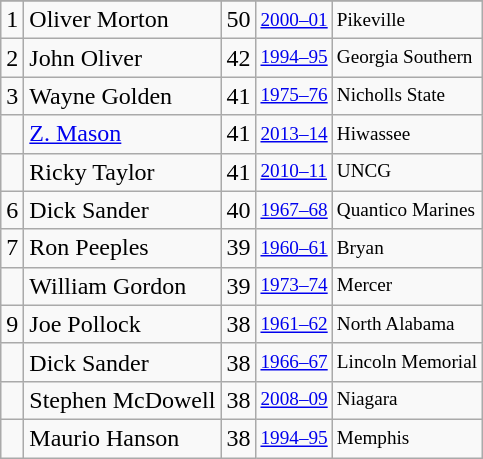<table class="wikitable">
<tr>
</tr>
<tr>
<td>1</td>
<td>Oliver Morton</td>
<td>50</td>
<td style="font-size:80%;"><a href='#'>2000–01</a></td>
<td style="font-size:80%;">Pikeville</td>
</tr>
<tr>
<td>2</td>
<td>John Oliver</td>
<td>42</td>
<td style="font-size:80%;"><a href='#'>1994–95</a></td>
<td style="font-size:80%;">Georgia Southern</td>
</tr>
<tr>
<td>3</td>
<td>Wayne Golden</td>
<td>41</td>
<td style="font-size:80%;"><a href='#'>1975–76</a></td>
<td style="font-size:80%;">Nicholls State</td>
</tr>
<tr>
<td></td>
<td><a href='#'>Z. Mason</a></td>
<td>41</td>
<td style="font-size:80%;"><a href='#'>2013–14</a></td>
<td style="font-size:80%;">Hiwassee</td>
</tr>
<tr>
<td></td>
<td>Ricky Taylor</td>
<td>41</td>
<td style="font-size:80%;"><a href='#'>2010–11</a></td>
<td style="font-size:80%;">UNCG</td>
</tr>
<tr>
<td>6</td>
<td>Dick Sander</td>
<td>40</td>
<td style="font-size:80%;"><a href='#'>1967–68</a></td>
<td style="font-size:80%;">Quantico Marines</td>
</tr>
<tr>
<td>7</td>
<td>Ron Peeples</td>
<td>39</td>
<td style="font-size:80%;"><a href='#'>1960–61</a></td>
<td style="font-size:80%;">Bryan</td>
</tr>
<tr>
<td></td>
<td>William Gordon</td>
<td>39</td>
<td style="font-size:80%;"><a href='#'>1973–74</a></td>
<td style="font-size:80%;">Mercer</td>
</tr>
<tr>
<td>9</td>
<td>Joe Pollock</td>
<td>38</td>
<td style="font-size:80%;"><a href='#'>1961–62</a></td>
<td style="font-size:80%;">North Alabama</td>
</tr>
<tr>
<td></td>
<td>Dick Sander</td>
<td>38</td>
<td style="font-size:80%;"><a href='#'>1966–67</a></td>
<td style="font-size:80%;">Lincoln Memorial</td>
</tr>
<tr>
<td></td>
<td>Stephen McDowell</td>
<td>38</td>
<td style="font-size:80%;"><a href='#'>2008–09</a></td>
<td style="font-size:80%;">Niagara</td>
</tr>
<tr>
<td></td>
<td>Maurio Hanson</td>
<td>38</td>
<td style="font-size:80%;"><a href='#'>1994–95</a></td>
<td style="font-size:80%;">Memphis</td>
</tr>
</table>
